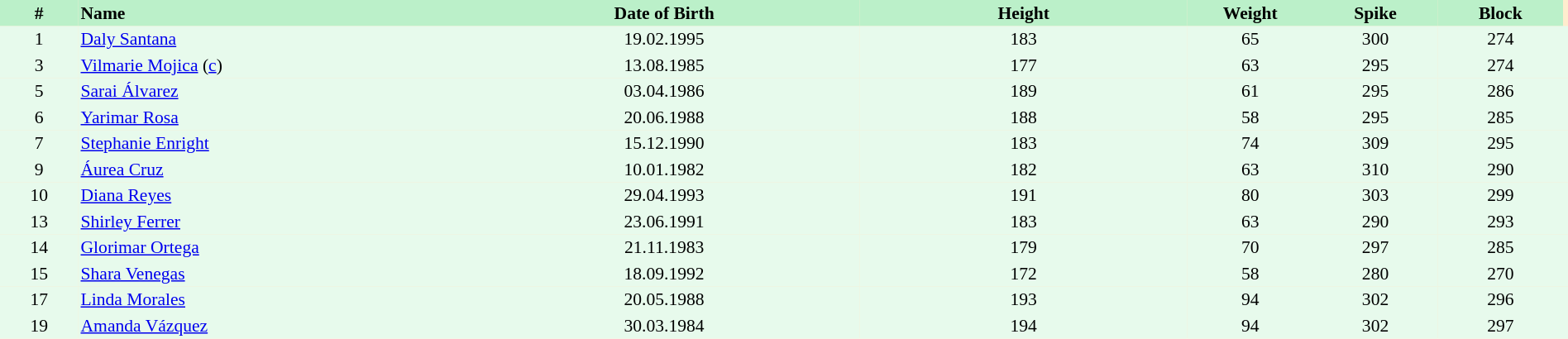<table border=0 cellpadding=2 cellspacing=0  |- bgcolor=#FFECCE style="text-align:center; font-size:90%;" width=100%>
<tr bgcolor=#BBF0C9>
<th width=5%>#</th>
<th width=25% align=left>Name</th>
<th width=25%>Date of Birth</th>
<th width=21%>Height</th>
<th width=8%>Weight</th>
<th width=8%>Spike</th>
<th width=8%>Block</th>
</tr>
<tr bgcolor=#E7FAEC>
<td>1</td>
<td align=left><a href='#'>Daly Santana</a></td>
<td>19.02.1995</td>
<td>183</td>
<td>65</td>
<td>300</td>
<td>274</td>
<td></td>
</tr>
<tr bgcolor=#E7FAEC>
<td>3</td>
<td align=left><a href='#'>Vilmarie Mojica</a> (<a href='#'>c</a>)</td>
<td>13.08.1985</td>
<td>177</td>
<td>63</td>
<td>295</td>
<td>274</td>
<td></td>
</tr>
<tr bgcolor=#E7FAEC>
<td>5</td>
<td align=left><a href='#'>Sarai Álvarez</a></td>
<td>03.04.1986</td>
<td>189</td>
<td>61</td>
<td>295</td>
<td>286</td>
<td></td>
</tr>
<tr bgcolor=#E7FAEC>
<td>6</td>
<td align=left><a href='#'>Yarimar Rosa</a></td>
<td>20.06.1988</td>
<td>188</td>
<td>58</td>
<td>295</td>
<td>285</td>
<td></td>
</tr>
<tr bgcolor=#E7FAEC>
<td>7</td>
<td align=left><a href='#'>Stephanie Enright</a></td>
<td>15.12.1990</td>
<td>183</td>
<td>74</td>
<td>309</td>
<td>295</td>
<td></td>
</tr>
<tr bgcolor=#E7FAEC>
<td>9</td>
<td align=left><a href='#'>Áurea Cruz</a></td>
<td>10.01.1982</td>
<td>182</td>
<td>63</td>
<td>310</td>
<td>290</td>
<td></td>
</tr>
<tr bgcolor=#E7FAEC>
<td>10</td>
<td align=left><a href='#'>Diana Reyes</a></td>
<td>29.04.1993</td>
<td>191</td>
<td>80</td>
<td>303</td>
<td>299</td>
<td></td>
</tr>
<tr bgcolor=#E7FAEC>
<td>13</td>
<td align=left><a href='#'>Shirley Ferrer</a></td>
<td>23.06.1991</td>
<td>183</td>
<td>63</td>
<td>290</td>
<td>293</td>
<td></td>
</tr>
<tr bgcolor=#E7FAEC>
<td>14</td>
<td align=left><a href='#'>Glorimar Ortega</a></td>
<td>21.11.1983</td>
<td>179</td>
<td>70</td>
<td>297</td>
<td>285</td>
<td></td>
</tr>
<tr bgcolor=#E7FAEC>
<td>15</td>
<td align=left><a href='#'>Shara Venegas</a></td>
<td>18.09.1992</td>
<td>172</td>
<td>58</td>
<td>280</td>
<td>270</td>
<td></td>
</tr>
<tr bgcolor=#E7FAEC>
<td>17</td>
<td align=left><a href='#'>Linda Morales</a></td>
<td>20.05.1988</td>
<td>193</td>
<td>94</td>
<td>302</td>
<td>296</td>
<td></td>
</tr>
<tr bgcolor=#E7FAEC>
<td>19</td>
<td align=left><a href='#'>Amanda Vázquez</a></td>
<td>30.03.1984</td>
<td>194</td>
<td>94</td>
<td>302</td>
<td>297</td>
<td></td>
</tr>
</table>
